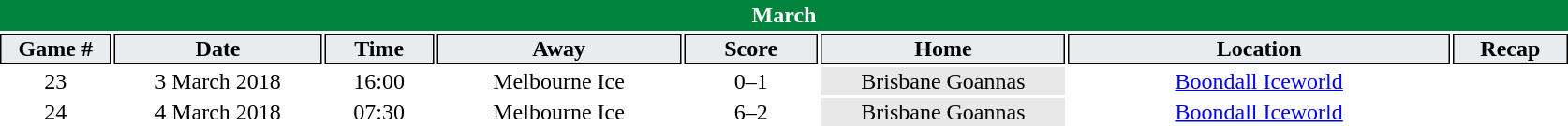<table class="toccolours" style="width:70em;text-align: center">
<tr>
<th colspan="8" style="background:#00843d;color:white;border:#00843d 1px solid">March</th>
</tr>
<tr>
<th style="background:#e9ecef;color:black;border:#000000 1px solid; width: 40px">Game #</th>
<th style="background:#e9ecef;color:black;border:#000000 1px solid; width: 80px">Date</th>
<th style="background:#e9ecef;color:black;border:#000000 1px solid; width: 40px">Time</th>
<th style="background:#e9ecef;color:black;border:#000000 1px solid; width: 95px">Away</th>
<th style="background:#e9ecef;color:black;border:#000000 1px solid; width: 50px">Score</th>
<th style="background:#e9ecef;color:black;border:#000000 1px solid; width: 95px">Home</th>
<th style="background:#e9ecef;color:black;border:#000000 1px solid; width: 150px">Location</th>
<th style="background:#e9ecef;color:black;border:#000000 1px solid; width: 40px">Recap</th>
</tr>
<tr>
<td>23</td>
<td>3 March 2018</td>
<td>16:00</td>
<td>Melbourne Ice</td>
<td>0–1</td>
<td bgcolor="#e8e8e8">Brisbane Goannas</td>
<td><a href='#'>Boondall Iceworld</a></td>
<td></td>
</tr>
<tr>
<td>24</td>
<td>4 March 2018</td>
<td>07:30</td>
<td>Melbourne Ice</td>
<td>6–2</td>
<td bgcolor="#e8e8e8">Brisbane Goannas</td>
<td><a href='#'>Boondall Iceworld</a></td>
<td></td>
</tr>
<tr>
</tr>
</table>
